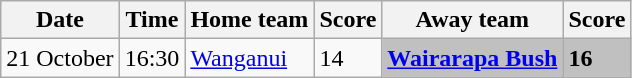<table class="wikitable">
<tr>
<th>Date</th>
<th>Time</th>
<th>Home team</th>
<th>Score</th>
<th>Away team</th>
<th>Score</th>
</tr>
<tr>
<td>21 October</td>
<td>16:30</td>
<td><a href='#'>Wanganui</a></td>
<td>14</td>
<td style="background:silver"><strong><a href='#'>Wairarapa Bush</a></strong></td>
<td style="background:silver"><strong>16</strong></td>
</tr>
</table>
